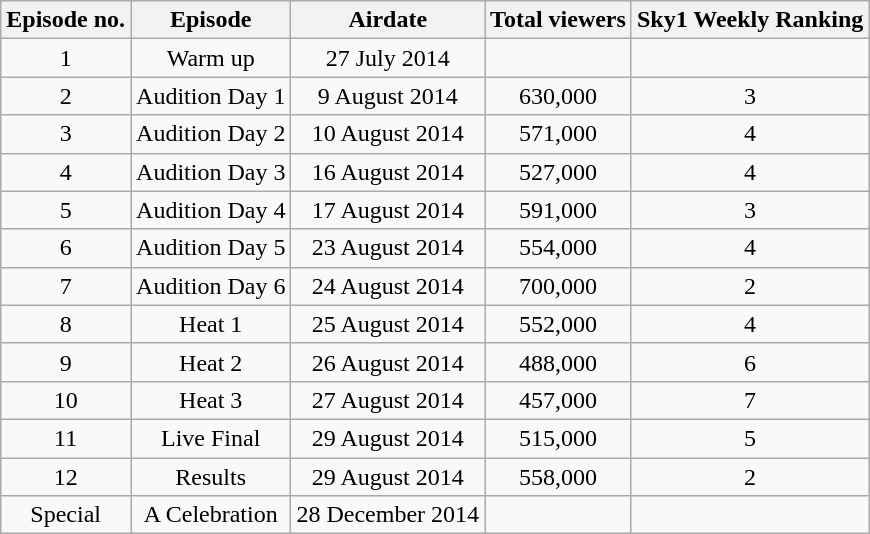<table class="wikitable" style="text-align:center;">
<tr>
<th>Episode no.</th>
<th>Episode</th>
<th>Airdate</th>
<th>Total viewers</th>
<th>Sky1 Weekly Ranking</th>
</tr>
<tr>
<td>1</td>
<td>Warm up</td>
<td>27 July 2014</td>
<td></td>
<td></td>
</tr>
<tr>
<td>2</td>
<td>Audition Day 1</td>
<td>9 August 2014</td>
<td>630,000</td>
<td>3</td>
</tr>
<tr>
<td>3</td>
<td>Audition Day 2</td>
<td>10 August 2014</td>
<td>571,000</td>
<td>4</td>
</tr>
<tr>
<td>4</td>
<td>Audition Day 3</td>
<td>16 August 2014</td>
<td>527,000</td>
<td>4</td>
</tr>
<tr>
<td>5</td>
<td>Audition Day 4</td>
<td>17 August 2014</td>
<td>591,000</td>
<td>3</td>
</tr>
<tr>
<td>6</td>
<td>Audition Day 5</td>
<td>23 August 2014</td>
<td>554,000</td>
<td>4</td>
</tr>
<tr>
<td>7</td>
<td>Audition Day 6</td>
<td>24 August 2014</td>
<td>700,000</td>
<td>2</td>
</tr>
<tr>
<td>8</td>
<td>Heat 1</td>
<td>25 August 2014</td>
<td>552,000</td>
<td>4</td>
</tr>
<tr>
<td>9</td>
<td>Heat 2</td>
<td>26 August 2014</td>
<td>488,000</td>
<td>6</td>
</tr>
<tr>
<td>10</td>
<td>Heat 3</td>
<td>27 August 2014</td>
<td>457,000</td>
<td>7</td>
</tr>
<tr>
<td>11</td>
<td>Live Final</td>
<td>29 August 2014</td>
<td>515,000</td>
<td>5</td>
</tr>
<tr>
<td>12</td>
<td>Results</td>
<td>29 August 2014</td>
<td>558,000</td>
<td>2</td>
</tr>
<tr>
<td>Special</td>
<td>A Celebration</td>
<td>28 December 2014</td>
<td></td>
<td></td>
</tr>
</table>
